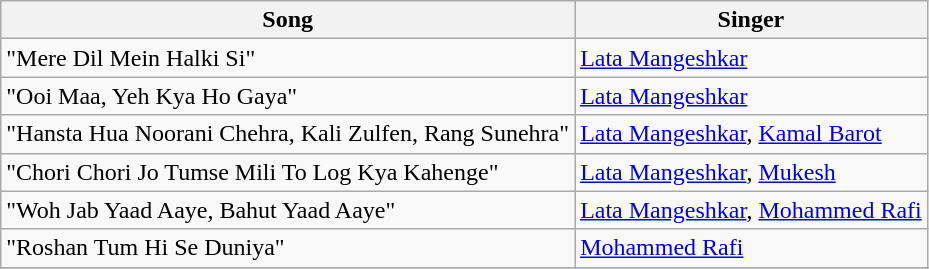<table class="wikitable">
<tr>
<th>Song</th>
<th>Singer</th>
</tr>
<tr>
<td>"Mere Dil Mein Halki Si"</td>
<td><a href='#'>Lata Mangeshkar</a></td>
</tr>
<tr>
<td>"Ooi Maa, Yeh Kya Ho Gaya"</td>
<td><a href='#'>Lata Mangeshkar</a></td>
</tr>
<tr>
<td>"Hansta Hua Noorani Chehra, Kali Zulfen, Rang Sunehra"</td>
<td><a href='#'>Lata Mangeshkar</a>, <a href='#'>Kamal Barot</a></td>
</tr>
<tr>
<td>"Chori Chori Jo Tumse Mili To Log Kya Kahenge"</td>
<td><a href='#'>Lata Mangeshkar</a>, <a href='#'>Mukesh</a></td>
</tr>
<tr>
<td>"Woh Jab Yaad Aaye, Bahut Yaad Aaye"</td>
<td><a href='#'>Lata Mangeshkar</a>, <a href='#'>Mohammed Rafi</a></td>
</tr>
<tr>
<td>"Roshan Tum Hi Se Duniya"</td>
<td><a href='#'>Mohammed Rafi</a></td>
</tr>
<tr>
</tr>
</table>
